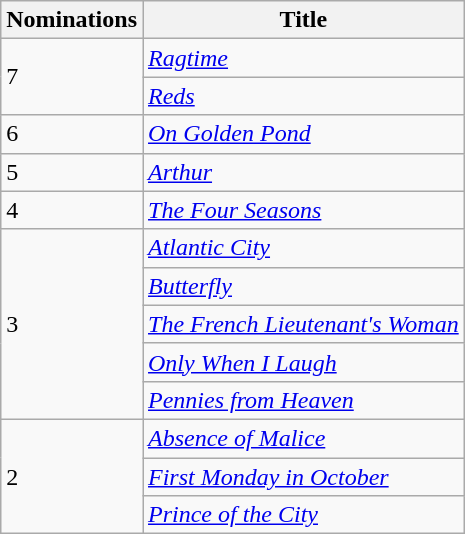<table class="wikitable">
<tr>
<th>Nominations</th>
<th>Title</th>
</tr>
<tr>
<td rowspan="2">7</td>
<td><em><a href='#'>Ragtime</a></em></td>
</tr>
<tr>
<td><em><a href='#'>Reds</a></em></td>
</tr>
<tr>
<td>6</td>
<td><em><a href='#'>On Golden Pond</a></em></td>
</tr>
<tr>
<td>5</td>
<td><em><a href='#'>Arthur</a></em></td>
</tr>
<tr>
<td>4</td>
<td><em><a href='#'>The Four Seasons</a></em></td>
</tr>
<tr>
<td rowspan="5">3</td>
<td><em><a href='#'>Atlantic City</a></em></td>
</tr>
<tr>
<td><em><a href='#'>Butterfly</a></em></td>
</tr>
<tr>
<td><em><a href='#'>The French Lieutenant's Woman</a></em></td>
</tr>
<tr>
<td><em><a href='#'>Only When I Laugh</a></em></td>
</tr>
<tr>
<td><em><a href='#'>Pennies from Heaven</a></em></td>
</tr>
<tr>
<td rowspan="3">2</td>
<td><em><a href='#'>Absence of Malice</a></em></td>
</tr>
<tr>
<td><em><a href='#'>First Monday in October</a></em></td>
</tr>
<tr>
<td><em><a href='#'>Prince of the City</a></em></td>
</tr>
</table>
